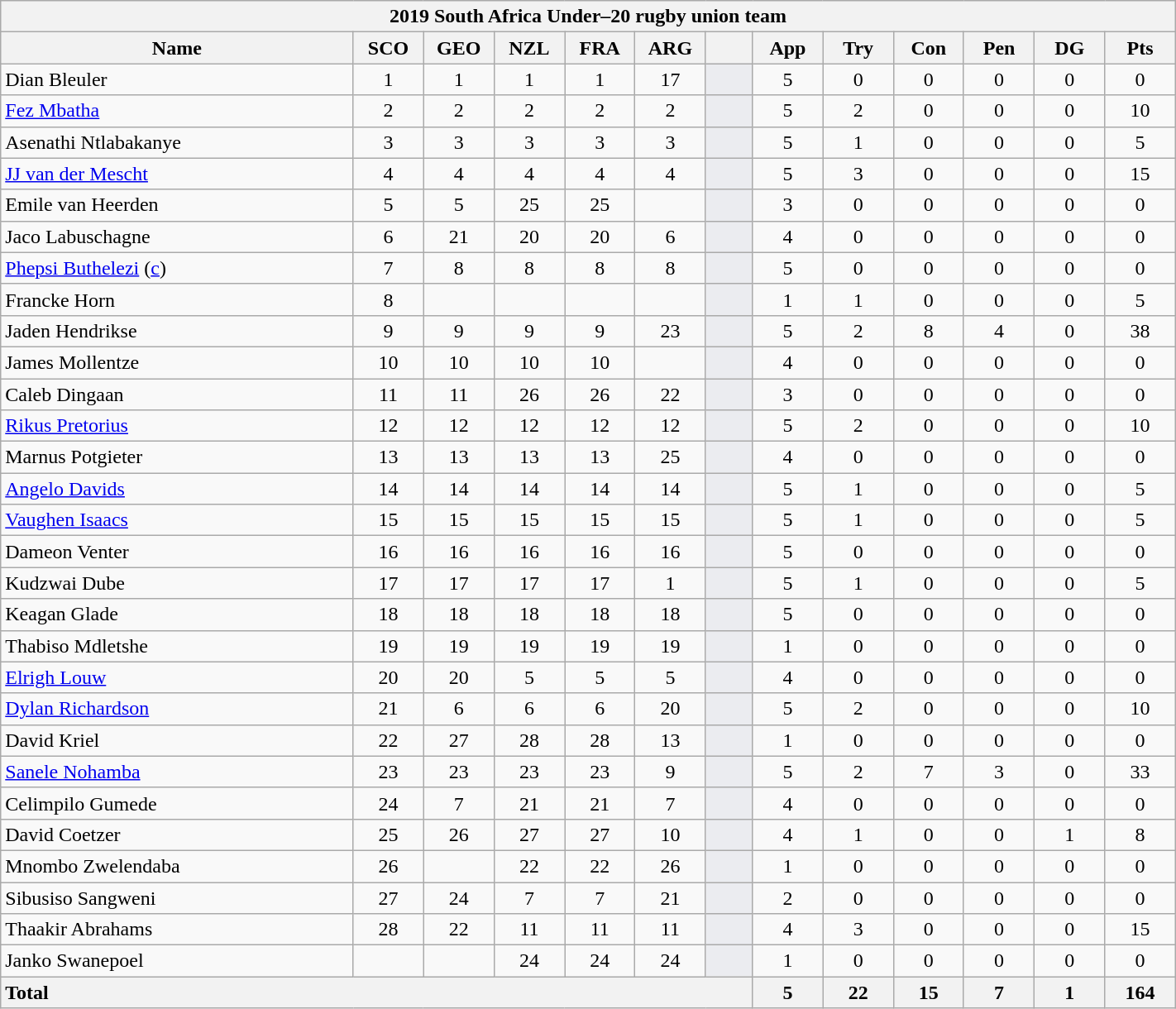<table class="wikitable" style="text-align:center; width:75%">
<tr>
<th colspan="100%">2019 South Africa Under–20 rugby union team</th>
</tr>
<tr>
<th style="width:30%;">Name</th>
<th style="width:6%;">SCO</th>
<th style="width:6%;">GEO</th>
<th style="width:6%;">NZL</th>
<th style="width:6%;">FRA</th>
<th style="width:6%;">ARG</th>
<th style="width:4%;"></th>
<th style="width:6%;">App</th>
<th style="width:6%;">Try</th>
<th style="width:6%;">Con</th>
<th style="width:6%;">Pen</th>
<th style="width:6%;">DG</th>
<th style="width:6%;">Pts</th>
</tr>
<tr>
<td style="text-align:left;">Dian Bleuler</td>
<td>1</td>
<td>1</td>
<td>1</td>
<td>1</td>
<td>17 </td>
<td style="background:#EBECF0;"></td>
<td>5</td>
<td>0</td>
<td>0</td>
<td>0</td>
<td>0</td>
<td>0</td>
</tr>
<tr>
<td style="text-align:left;"><a href='#'>Fez Mbatha</a></td>
<td>2</td>
<td>2</td>
<td>2</td>
<td>2</td>
<td>2</td>
<td style="background:#EBECF0;"></td>
<td>5</td>
<td>2</td>
<td>0</td>
<td>0</td>
<td>0</td>
<td>10</td>
</tr>
<tr>
<td style="text-align:left;">Asenathi Ntlabakanye</td>
<td>3</td>
<td>3</td>
<td>3</td>
<td>3</td>
<td>3</td>
<td style="background:#EBECF0;"></td>
<td>5</td>
<td>1</td>
<td>0</td>
<td>0</td>
<td>0</td>
<td>5</td>
</tr>
<tr>
<td style="text-align:left;"><a href='#'>JJ van der Mescht</a></td>
<td>4</td>
<td>4</td>
<td>4</td>
<td>4</td>
<td>4</td>
<td style="background:#EBECF0;"></td>
<td>5</td>
<td>3</td>
<td>0</td>
<td>0</td>
<td>0</td>
<td>15</td>
</tr>
<tr>
<td style="text-align:left;">Emile van Heerden</td>
<td>5</td>
<td>5</td>
<td>25 </td>
<td>25</td>
<td></td>
<td style="background:#EBECF0;"></td>
<td>3</td>
<td>0</td>
<td>0</td>
<td>0</td>
<td>0</td>
<td>0</td>
</tr>
<tr>
<td style="text-align:left;">Jaco Labuschagne</td>
<td>6</td>
<td>21 </td>
<td>20</td>
<td>20 </td>
<td>6</td>
<td style="background:#EBECF0;"></td>
<td>4</td>
<td>0</td>
<td>0</td>
<td>0</td>
<td>0</td>
<td>0</td>
</tr>
<tr>
<td style="text-align:left;"><a href='#'>Phepsi Buthelezi</a> (<a href='#'>c</a>)</td>
<td>7</td>
<td>8</td>
<td>8</td>
<td>8</td>
<td>8</td>
<td style="background:#EBECF0;"></td>
<td>5</td>
<td>0</td>
<td>0</td>
<td>0</td>
<td>0</td>
<td>0</td>
</tr>
<tr>
<td style="text-align:left;">Francke Horn</td>
<td>8</td>
<td></td>
<td></td>
<td></td>
<td></td>
<td style="background:#EBECF0;"></td>
<td>1</td>
<td>1</td>
<td>0</td>
<td>0</td>
<td>0</td>
<td>5</td>
</tr>
<tr>
<td style="text-align:left;">Jaden Hendrikse</td>
<td>9</td>
<td>9</td>
<td>9</td>
<td>9</td>
<td>23 </td>
<td style="background:#EBECF0;"></td>
<td>5</td>
<td>2</td>
<td>8</td>
<td>4</td>
<td>0</td>
<td>38</td>
</tr>
<tr>
<td style="text-align:left;">James Mollentze</td>
<td>10</td>
<td>10</td>
<td>10</td>
<td>10</td>
<td></td>
<td style="background:#EBECF0;"></td>
<td>4</td>
<td>0</td>
<td>0</td>
<td>0</td>
<td>0</td>
<td>0</td>
</tr>
<tr>
<td style="text-align:left;">Caleb Dingaan</td>
<td>11</td>
<td>11</td>
<td>26</td>
<td>26</td>
<td>22 </td>
<td style="background:#EBECF0;"></td>
<td>3</td>
<td>0</td>
<td>0</td>
<td>0</td>
<td>0</td>
<td>0</td>
</tr>
<tr>
<td style="text-align:left;"><a href='#'>Rikus Pretorius</a></td>
<td>12</td>
<td>12</td>
<td>12</td>
<td>12</td>
<td>12</td>
<td style="background:#EBECF0;"></td>
<td>5</td>
<td>2</td>
<td>0</td>
<td>0</td>
<td>0</td>
<td>10</td>
</tr>
<tr>
<td style="text-align:left;">Marnus Potgieter</td>
<td>13</td>
<td>13</td>
<td>13</td>
<td>13</td>
<td>25</td>
<td style="background:#EBECF0;"></td>
<td>4</td>
<td>0</td>
<td>0</td>
<td>0</td>
<td>0</td>
<td>0</td>
</tr>
<tr>
<td style="text-align:left;"><a href='#'>Angelo Davids</a></td>
<td>14</td>
<td>14</td>
<td>14</td>
<td>14</td>
<td>14</td>
<td style="background:#EBECF0;"></td>
<td>5</td>
<td>1</td>
<td>0</td>
<td>0</td>
<td>0</td>
<td>5</td>
</tr>
<tr>
<td style="text-align:left;"><a href='#'>Vaughen Isaacs</a></td>
<td>15</td>
<td>15</td>
<td>15</td>
<td>15</td>
<td>15</td>
<td style="background:#EBECF0;"></td>
<td>5</td>
<td>1</td>
<td>0</td>
<td>0</td>
<td>0</td>
<td>5</td>
</tr>
<tr>
<td style="text-align:left;">Dameon Venter</td>
<td>16 </td>
<td>16 </td>
<td>16 </td>
<td>16 </td>
<td>16 </td>
<td style="background:#EBECF0;"></td>
<td>5</td>
<td>0</td>
<td>0</td>
<td>0</td>
<td>0</td>
<td>0</td>
</tr>
<tr>
<td style="text-align:left;">Kudzwai Dube</td>
<td>17 </td>
<td>17 </td>
<td>17 </td>
<td>17 </td>
<td>1</td>
<td style="background:#EBECF0;"></td>
<td>5</td>
<td>1</td>
<td>0</td>
<td>0</td>
<td>0</td>
<td>5</td>
</tr>
<tr>
<td style="text-align:left;">Keagan Glade</td>
<td>18 </td>
<td>18 </td>
<td>18 </td>
<td>18 </td>
<td>18 </td>
<td style="background:#EBECF0;"></td>
<td>5</td>
<td>0</td>
<td>0</td>
<td>0</td>
<td>0</td>
<td>0</td>
</tr>
<tr>
<td style="text-align:left;">Thabiso Mdletshe</td>
<td>19</td>
<td>19</td>
<td>19</td>
<td>19</td>
<td>19 </td>
<td style="background:#EBECF0;"></td>
<td>1</td>
<td>0</td>
<td>0</td>
<td>0</td>
<td>0</td>
<td>0</td>
</tr>
<tr>
<td style="text-align:left;"><a href='#'>Elrigh Louw</a></td>
<td>20</td>
<td>20 </td>
<td>5</td>
<td>5</td>
<td>5</td>
<td style="background:#EBECF0;"></td>
<td>4</td>
<td>0</td>
<td>0</td>
<td>0</td>
<td>0</td>
<td>0</td>
</tr>
<tr>
<td style="text-align:left;"><a href='#'>Dylan Richardson</a></td>
<td>21 </td>
<td>6</td>
<td>6</td>
<td>6</td>
<td>20 </td>
<td style="background:#EBECF0;"></td>
<td>5</td>
<td>2</td>
<td>0</td>
<td>0</td>
<td>0</td>
<td>10</td>
</tr>
<tr>
<td style="text-align:left;">David Kriel</td>
<td>22</td>
<td>27</td>
<td>28</td>
<td>28</td>
<td>13</td>
<td style="background:#EBECF0;"></td>
<td>1</td>
<td>0</td>
<td>0</td>
<td>0</td>
<td>0</td>
<td>0</td>
</tr>
<tr>
<td style="text-align:left;"><a href='#'>Sanele Nohamba</a></td>
<td>23 </td>
<td>23 </td>
<td>23 </td>
<td>23 </td>
<td>9</td>
<td style="background:#EBECF0;"></td>
<td>5</td>
<td>2</td>
<td>7</td>
<td>3</td>
<td>0</td>
<td>33</td>
</tr>
<tr>
<td style="text-align:left;">Celimpilo Gumede</td>
<td>24 </td>
<td>7</td>
<td>21 </td>
<td>21</td>
<td>7</td>
<td style="background:#EBECF0;"></td>
<td>4</td>
<td>0</td>
<td>0</td>
<td>0</td>
<td>0</td>
<td>0</td>
</tr>
<tr>
<td style="text-align:left;">David Coetzer</td>
<td>25</td>
<td>26 </td>
<td>27 </td>
<td>27 </td>
<td>10</td>
<td style="background:#EBECF0;"></td>
<td>4</td>
<td>1</td>
<td>0</td>
<td>0</td>
<td>1</td>
<td>8</td>
</tr>
<tr>
<td style="text-align:left;">Mnombo Zwelendaba</td>
<td>26</td>
<td></td>
<td>22</td>
<td>22 </td>
<td>26</td>
<td style="background:#EBECF0;"></td>
<td>1</td>
<td>0</td>
<td>0</td>
<td>0</td>
<td>0</td>
<td>0</td>
</tr>
<tr>
<td style="text-align:left;">Sibusiso Sangweni</td>
<td>27</td>
<td>24</td>
<td>7</td>
<td>7</td>
<td>21</td>
<td style="background:#EBECF0;"></td>
<td>2</td>
<td>0</td>
<td>0</td>
<td>0</td>
<td>0</td>
<td>0</td>
</tr>
<tr>
<td style="text-align:left;">Thaakir Abrahams</td>
<td>28</td>
<td>22 </td>
<td>11</td>
<td>11</td>
<td>11</td>
<td style="background:#EBECF0;"></td>
<td>4</td>
<td>3</td>
<td>0</td>
<td>0</td>
<td>0</td>
<td>15</td>
</tr>
<tr>
<td style="text-align:left;">Janko Swanepoel</td>
<td></td>
<td></td>
<td>24</td>
<td>24</td>
<td>24 </td>
<td style="background:#EBECF0;"></td>
<td>1</td>
<td>0</td>
<td>0</td>
<td>0</td>
<td>0</td>
<td>0</td>
</tr>
<tr>
<th colspan="7" style="text-align:left;">Total</th>
<th>5</th>
<th>22</th>
<th>15</th>
<th>7</th>
<th>1</th>
<th>164</th>
</tr>
</table>
